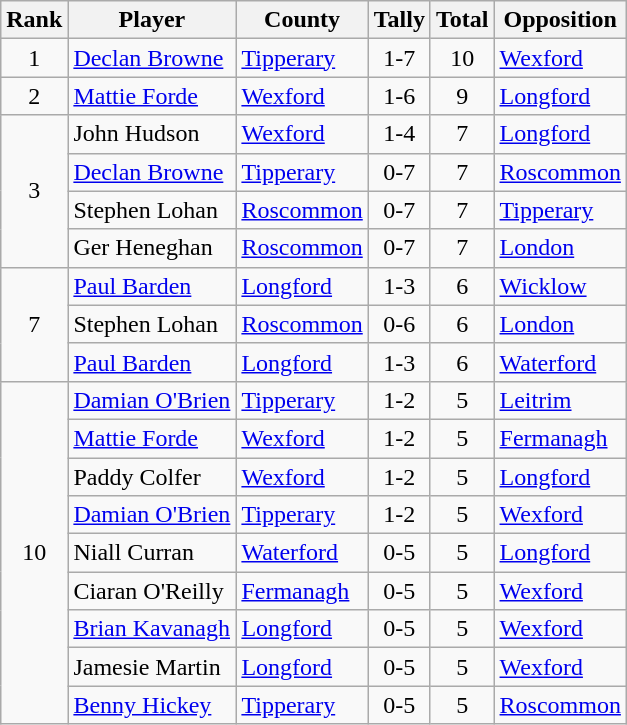<table class="wikitable">
<tr>
<th>Rank</th>
<th>Player</th>
<th>County</th>
<th>Tally</th>
<th>Total</th>
<th>Opposition</th>
</tr>
<tr>
<td rowspan=1 align=center>1</td>
<td><a href='#'>Declan Browne</a></td>
<td><a href='#'>Tipperary</a></td>
<td align=center>1-7</td>
<td align=center>10</td>
<td><a href='#'>Wexford</a></td>
</tr>
<tr>
<td rowspan=1 align=center>2</td>
<td><a href='#'>Mattie Forde</a></td>
<td><a href='#'>Wexford</a></td>
<td align=center>1-6</td>
<td align=center>9</td>
<td><a href='#'>Longford</a></td>
</tr>
<tr>
<td rowspan=4 align=center>3</td>
<td>John Hudson</td>
<td><a href='#'>Wexford</a></td>
<td align=center>1-4</td>
<td align=center>7</td>
<td><a href='#'>Longford</a></td>
</tr>
<tr>
<td><a href='#'>Declan Browne</a></td>
<td><a href='#'>Tipperary</a></td>
<td align=center>0-7</td>
<td align=center>7</td>
<td><a href='#'>Roscommon</a></td>
</tr>
<tr>
<td>Stephen Lohan</td>
<td><a href='#'>Roscommon</a></td>
<td align=center>0-7</td>
<td align=center>7</td>
<td><a href='#'>Tipperary</a></td>
</tr>
<tr>
<td>Ger Heneghan</td>
<td><a href='#'>Roscommon</a></td>
<td align=center>0-7</td>
<td align=center>7</td>
<td><a href='#'>London</a></td>
</tr>
<tr>
<td rowspan=3 align=center>7</td>
<td><a href='#'>Paul Barden</a></td>
<td><a href='#'>Longford</a></td>
<td align=center>1-3</td>
<td align=center>6</td>
<td><a href='#'>Wicklow</a></td>
</tr>
<tr>
<td>Stephen Lohan</td>
<td><a href='#'>Roscommon</a></td>
<td align=center>0-6</td>
<td align=center>6</td>
<td><a href='#'>London</a></td>
</tr>
<tr>
<td><a href='#'>Paul Barden</a></td>
<td><a href='#'>Longford</a></td>
<td align=center>1-3</td>
<td align=center>6</td>
<td><a href='#'>Waterford</a></td>
</tr>
<tr>
<td rowspan=9 align=center>10</td>
<td><a href='#'>Damian O'Brien</a></td>
<td><a href='#'>Tipperary</a></td>
<td align=center>1-2</td>
<td align=center>5</td>
<td><a href='#'>Leitrim</a></td>
</tr>
<tr>
<td><a href='#'>Mattie Forde</a></td>
<td><a href='#'>Wexford</a></td>
<td align=center>1-2</td>
<td align=center>5</td>
<td><a href='#'>Fermanagh</a></td>
</tr>
<tr>
<td>Paddy Colfer</td>
<td><a href='#'>Wexford</a></td>
<td align=center>1-2</td>
<td align=center>5</td>
<td><a href='#'>Longford</a></td>
</tr>
<tr>
<td><a href='#'>Damian O'Brien</a></td>
<td><a href='#'>Tipperary</a></td>
<td align=center>1-2</td>
<td align=center>5</td>
<td><a href='#'>Wexford</a></td>
</tr>
<tr>
<td>Niall Curran</td>
<td><a href='#'>Waterford</a></td>
<td align=center>0-5</td>
<td align=center>5</td>
<td><a href='#'>Longford</a></td>
</tr>
<tr>
<td>Ciaran O'Reilly</td>
<td><a href='#'>Fermanagh</a></td>
<td align=center>0-5</td>
<td align=center>5</td>
<td><a href='#'>Wexford</a></td>
</tr>
<tr>
<td><a href='#'>Brian Kavanagh</a></td>
<td><a href='#'>Longford</a></td>
<td align=center>0-5</td>
<td align=center>5</td>
<td><a href='#'>Wexford</a></td>
</tr>
<tr>
<td>Jamesie Martin</td>
<td><a href='#'>Longford</a></td>
<td align=center>0-5</td>
<td align=center>5</td>
<td><a href='#'>Wexford</a></td>
</tr>
<tr>
<td><a href='#'>Benny Hickey</a></td>
<td><a href='#'>Tipperary</a></td>
<td align=center>0-5</td>
<td align=center>5</td>
<td><a href='#'>Roscommon</a></td>
</tr>
</table>
